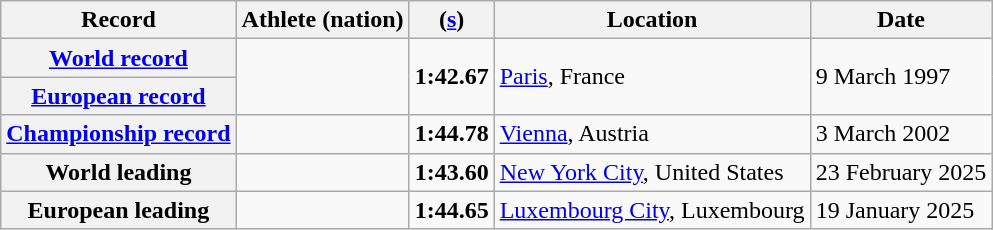<table class="wikitable">
<tr>
<th scope="col">Record</th>
<th scope="col">Athlete (nation)</th>
<th scope="col"> (<a href='#'>s</a>)</th>
<th scope="col">Location</th>
<th scope="col">Date</th>
</tr>
<tr>
<th scope="row"><a href='#'>World record</a></th>
<td rowspan="2"></td>
<td rowspan="2" align="center"><strong>1:42.67</strong></td>
<td rowspan="2"><a href='#'>Paris</a>, France</td>
<td rowspan="2">9 March 1997</td>
</tr>
<tr>
<th scope="row"><a href='#'>European record</a></th>
</tr>
<tr>
<th scope="row"><a href='#'>Championship record</a></th>
<td></td>
<td align="center"><strong>1:44.78</strong></td>
<td><a href='#'>Vienna</a>, Austria</td>
<td>3 March 2002</td>
</tr>
<tr>
<th scope="row">World leading</th>
<td></td>
<td align="center"><strong>1:43.60</strong></td>
<td><a href='#'>New York City</a>, United States</td>
<td>23 February 2025</td>
</tr>
<tr>
<th scope="row">European leading</th>
<td></td>
<td align="center"><strong>1:44.65</strong></td>
<td><a href='#'>Luxembourg City</a>, Luxembourg</td>
<td>19 January 2025</td>
</tr>
</table>
